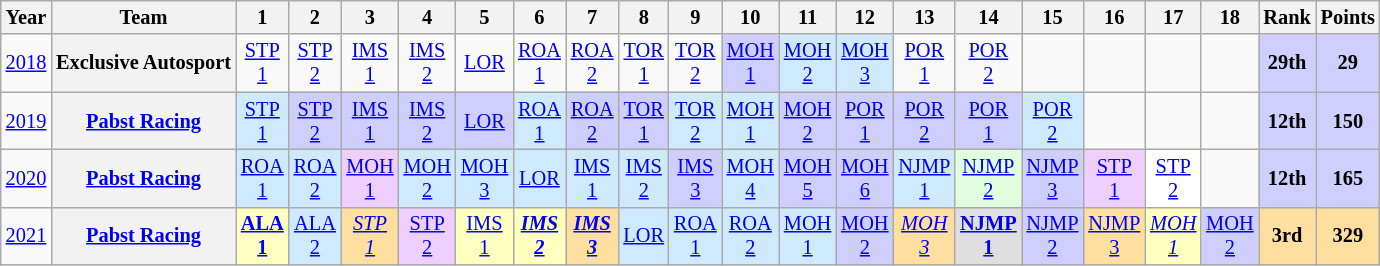<table class="wikitable" style="text-align:center; font-size:85%">
<tr>
<th>Year</th>
<th>Team</th>
<th>1</th>
<th>2</th>
<th>3</th>
<th>4</th>
<th>5</th>
<th>6</th>
<th>7</th>
<th>8</th>
<th>9</th>
<th>10</th>
<th>11</th>
<th>12</th>
<th>13</th>
<th>14</th>
<th>15</th>
<th>16</th>
<th>17</th>
<th>18</th>
<th>Rank</th>
<th>Points</th>
</tr>
<tr>
<td><a href='#'>2018</a></td>
<th nowrap>Exclusive Autosport</th>
<td style="background:#;"><a href='#'>STP<br>1</a><br></td>
<td style="background:#;"><a href='#'>STP<br>2</a><br></td>
<td style="background:#;"><a href='#'>IMS<br>1</a><br></td>
<td style="background:#;"><a href='#'>IMS<br>2</a><br></td>
<td style="background:#;"><a href='#'>LOR</a><br></td>
<td style="background:#;"><a href='#'>ROA<br>1</a><br></td>
<td style="background:#;"><a href='#'>ROA<br>2</a><br></td>
<td style="background:#;"><a href='#'>TOR<br>1</a><br></td>
<td style="background:#;"><a href='#'>TOR<br>2</a><br></td>
<td style="background:#CFCFFF;"><a href='#'>MOH<br>1</a><br></td>
<td style="background:#CFEAFF;"><a href='#'>MOH<br>2</a><br></td>
<td style="background:#CFEAFF;"><a href='#'>MOH<br>3</a><br></td>
<td style="background:#;"><a href='#'>POR<br>1</a><br></td>
<td style="background:#;"><a href='#'>POR<br>2</a><br></td>
<td></td>
<td></td>
<td></td>
<td></td>
<th style="background:#CFCFFF;">29th</th>
<th style="background:#CFCFFF;">29</th>
</tr>
<tr>
<td><a href='#'>2019</a></td>
<th nowrap><a href='#'>Pabst Racing</a></th>
<td style="background:#CFEAFF;"><a href='#'>STP<br>1</a><br></td>
<td style="background:#CFCFFF;"><a href='#'>STP<br>2</a><br></td>
<td style="background:#CFCFFF;"><a href='#'>IMS<br>1</a><br></td>
<td style="background:#CFCFFF;"><a href='#'>IMS<br>2</a><br></td>
<td style="background:#CFCFFF;"><a href='#'>LOR</a><br></td>
<td style="background:#CFEAFF;"><a href='#'>ROA<br>1</a><br></td>
<td style="background:#CFCFFF;"><a href='#'>ROA<br>2</a><br></td>
<td style="background:#CFCFFF;"><a href='#'>TOR<br>1</a><br></td>
<td style="background:#CFEAFF;"><a href='#'>TOR<br>2</a><br></td>
<td style="background:#CFEAFF;"><a href='#'>MOH<br>1</a><br></td>
<td style="background:#CFCFFF;"><a href='#'>MOH<br>2</a><br></td>
<td style="background:#CFCFFF;"><a href='#'>POR<br>1</a><br></td>
<td style="background:#CFCFFF;"><a href='#'>POR<br>2</a><br></td>
<td style="background:#CFCFFF;"><a href='#'>POR<br>1</a><br></td>
<td style="background:#CFEAFF;"><a href='#'>POR<br>2</a><br></td>
<td></td>
<td></td>
<td></td>
<th style="background:#CFCFFF;">12th</th>
<th style="background:#CFCFFF;">150</th>
</tr>
<tr>
<td><a href='#'>2020</a></td>
<th nowrap><a href='#'>Pabst Racing</a></th>
<td style="background:#CFEAFF;"><a href='#'>ROA<br>1</a><br></td>
<td style="background:#CFEAFF;"><a href='#'>ROA<br>2</a><br></td>
<td style="background:#EFCFFF;"><a href='#'>MOH<br>1</a><br></td>
<td style="background:#CFEAFF;"><a href='#'>MOH<br>2</a><br></td>
<td style="background:#CFEAFF;"><a href='#'>MOH<br>3</a><br></td>
<td style="background:#CFEAFF;"><a href='#'>LOR</a><br></td>
<td style="background:#CFEAFF;"><a href='#'>IMS<br>1</a><br></td>
<td style="background:#CFEAFF;"><a href='#'>IMS<br>2</a><br></td>
<td style="background:#CFCFFF;"><a href='#'>IMS<br>3</a><br></td>
<td style="background:#CFEAFF;"><a href='#'>MOH<br>4</a><br></td>
<td style="background:#CFCFFF;"><a href='#'>MOH<br>5</a><br></td>
<td style="background:#CFCFFF;"><a href='#'>MOH<br>6</a><br></td>
<td style="background:#CFEAFF;"><a href='#'>NJMP<br>1</a><br></td>
<td style="background:#DFFFDF;"><a href='#'>NJMP<br>2</a><br></td>
<td style="background:#CFCFFF;"><a href='#'>NJMP<br>3</a><br></td>
<td style="background:#EFCFFF;"><a href='#'>STP<br>1</a><br></td>
<td style="background:#FFFFFF;"><a href='#'>STP<br>2</a><br></td>
<td></td>
<th style="background:#CFCFFF;">12th</th>
<th style="background:#CFCFFF;">165</th>
</tr>
<tr>
<td><a href='#'>2021</a></td>
<th nowrap><a href='#'>Pabst Racing</a></th>
<td style="background:#FFFFBF;"><strong><a href='#'>ALA<br>1</a></strong><br></td>
<td style="background:#CFEAFF;"><a href='#'>ALA<br>2</a><br></td>
<td style="background:#FFDF9F;"><em><a href='#'>STP<br>1</a></em><br></td>
<td style="background:#EFCFFF;"><a href='#'>STP<br>2</a><br></td>
<td style="background:#FFFFBF;"><a href='#'>IMS<br>1</a><br></td>
<td style="background:#FFFFBF;"><strong><em><a href='#'>IMS<br>2</a></em></strong><br></td>
<td style="background:#FFDF9F;"><strong><em><a href='#'>IMS<br>3</a></em></strong><br></td>
<td style="background:#CFEAFF;"><a href='#'>LOR</a><br></td>
<td style="background:#CFEAFF;"><a href='#'>ROA<br>1</a><br></td>
<td style="background:#CFEAFF;"><a href='#'>ROA<br>2</a><br></td>
<td style="background:#CFEAFF;"><a href='#'>MOH<br>1</a><br></td>
<td style="background:#CFCFFF;"><a href='#'>MOH<br>2</a><br></td>
<td style="background:#FFDF9F;"><em><a href='#'>MOH<br>3</a></em><br></td>
<td style="background:#DFDFDF;"><strong><a href='#'>NJMP<br>1</a></strong><br></td>
<td style="background:#CFCFFF;"><a href='#'>NJMP<br>2</a><br></td>
<td style="background:#FFDF9F;"><a href='#'>NJMP<br>3</a><br></td>
<td style="background:#FFFFBF;"><em><a href='#'>MOH<br>1</a></em><br></td>
<td style="background:#CFCFFF;"><a href='#'>MOH<br>2</a><br></td>
<th style="background:#FFDF9F;">3rd</th>
<th style="background:#FFDF9F;">329</th>
</tr>
</table>
